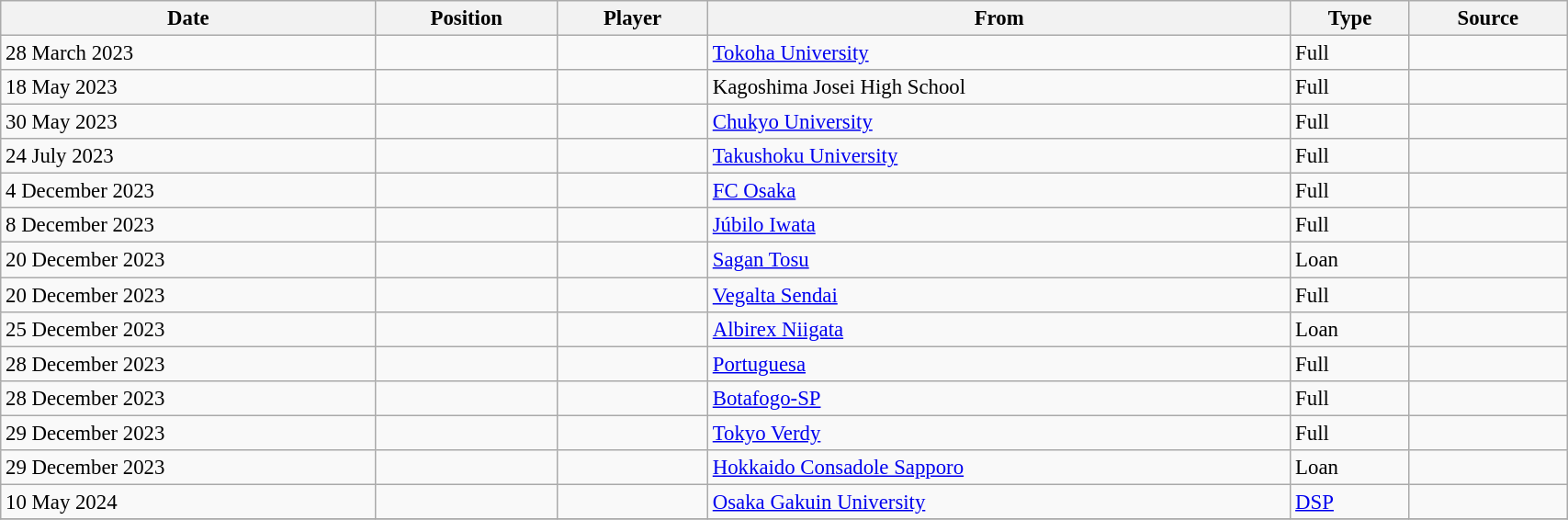<table class="wikitable sortable" style="width:90%; text-align:center; font-size:95%; text-align:left;">
<tr>
<th>Date</th>
<th>Position</th>
<th>Player</th>
<th>From</th>
<th>Type</th>
<th>Source</th>
</tr>
<tr>
<td>28 March 2023</td>
<td></td>
<td></td>
<td> <a href='#'>Tokoha University</a></td>
<td>Full</td>
<td></td>
</tr>
<tr>
<td>18 May 2023</td>
<td></td>
<td></td>
<td> Kagoshima Josei High School</td>
<td>Full</td>
<td></td>
</tr>
<tr>
<td>30 May 2023</td>
<td></td>
<td></td>
<td> <a href='#'>Chukyo University</a></td>
<td>Full</td>
<td></td>
</tr>
<tr>
<td>24 July 2023</td>
<td></td>
<td></td>
<td> <a href='#'>Takushoku University</a></td>
<td>Full</td>
<td></td>
</tr>
<tr>
<td>4 December 2023</td>
<td></td>
<td></td>
<td> <a href='#'>FC Osaka</a></td>
<td>Full</td>
<td></td>
</tr>
<tr>
<td>8 December 2023</td>
<td></td>
<td></td>
<td> <a href='#'>Júbilo Iwata</a></td>
<td>Full</td>
<td></td>
</tr>
<tr>
<td>20 December 2023</td>
<td></td>
<td></td>
<td> <a href='#'>Sagan Tosu</a></td>
<td>Loan</td>
<td></td>
</tr>
<tr>
<td>20 December 2023</td>
<td></td>
<td></td>
<td> <a href='#'>Vegalta Sendai</a></td>
<td>Full</td>
<td></td>
</tr>
<tr>
<td>25 December 2023</td>
<td></td>
<td></td>
<td> <a href='#'>Albirex Niigata</a></td>
<td>Loan</td>
<td></td>
</tr>
<tr>
<td>28 December 2023</td>
<td></td>
<td></td>
<td> <a href='#'>Portuguesa</a></td>
<td>Full</td>
<td></td>
</tr>
<tr>
<td>28 December 2023</td>
<td></td>
<td></td>
<td> <a href='#'>Botafogo-SP</a></td>
<td>Full</td>
<td></td>
</tr>
<tr>
<td>29 December 2023</td>
<td></td>
<td></td>
<td> <a href='#'>Tokyo Verdy</a></td>
<td>Full</td>
<td></td>
</tr>
<tr>
<td>29 December 2023</td>
<td></td>
<td></td>
<td> <a href='#'>Hokkaido Consadole Sapporo</a></td>
<td>Loan</td>
<td></td>
</tr>
<tr>
<td>10 May 2024</td>
<td></td>
<td></td>
<td> <a href='#'>Osaka Gakuin University</a></td>
<td><a href='#'>DSP</a></td>
<td></td>
</tr>
<tr>
</tr>
</table>
